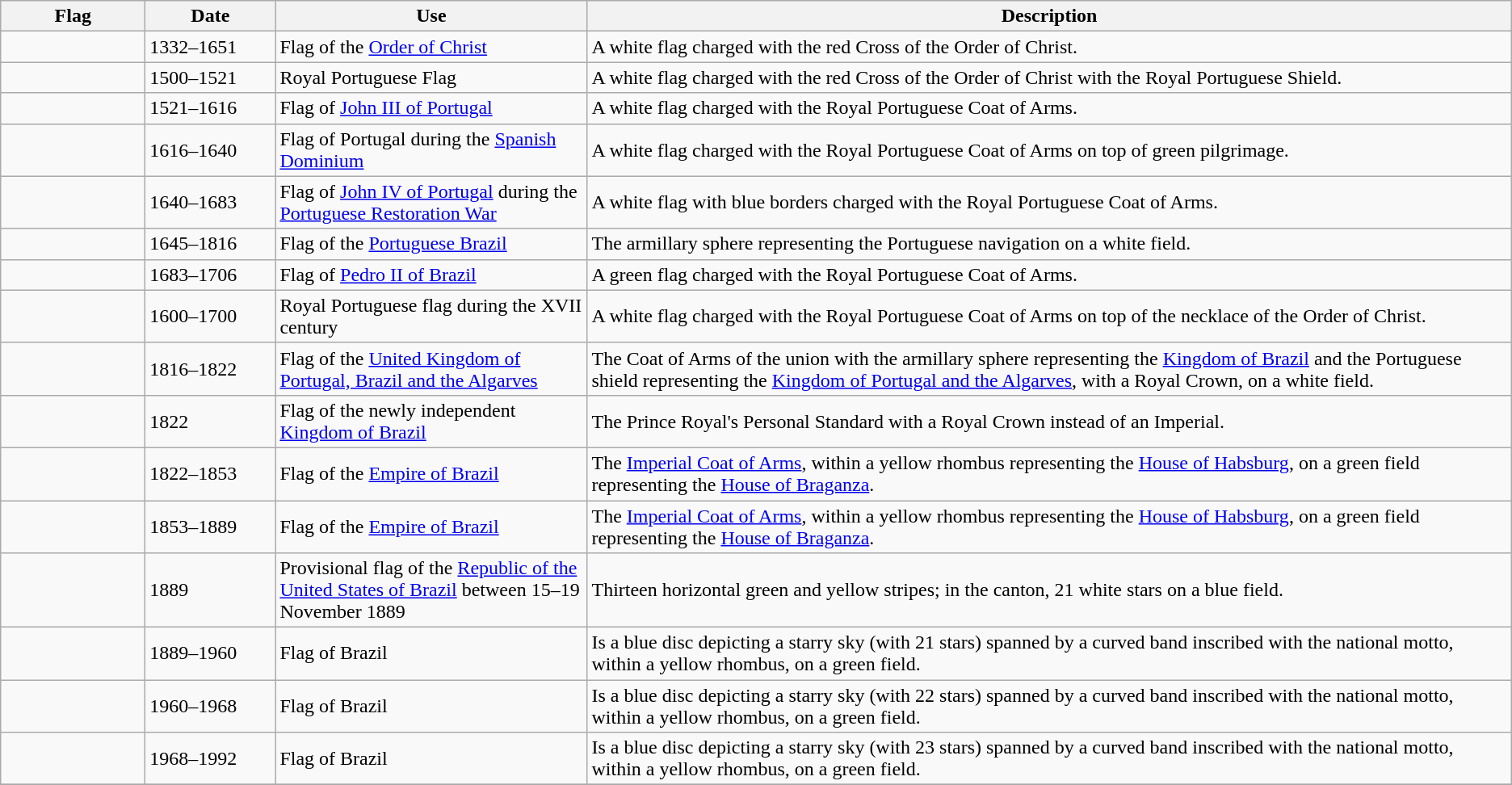<table class="wikitable" style="background: #f9f9f9">
<tr>
<th width="112">Flag</th>
<th width="100">Date</th>
<th width="250">Use</th>
<th>Description</th>
</tr>
<tr>
<td></td>
<td>1332–1651</td>
<td>Flag of the <a href='#'>Order of Christ</a></td>
<td>A white flag charged with the red Cross of the Order of Christ.</td>
</tr>
<tr>
<td></td>
<td>1500–1521</td>
<td>Royal Portuguese Flag</td>
<td>A white flag charged with the red Cross of the Order of Christ with the Royal Portuguese Shield.</td>
</tr>
<tr>
<td></td>
<td>1521–1616</td>
<td>Flag of <a href='#'>John III of Portugal</a></td>
<td>A white flag charged with the Royal Portuguese Coat of Arms.</td>
</tr>
<tr>
<td></td>
<td>1616–1640</td>
<td>Flag of Portugal during the <a href='#'>Spanish Dominium</a></td>
<td>A white flag charged with the Royal Portuguese Coat of Arms on top of green pilgrimage.</td>
</tr>
<tr>
<td></td>
<td>1640–1683</td>
<td>Flag of <a href='#'>John IV of Portugal</a> during the <a href='#'>Portuguese Restoration War</a></td>
<td>A white flag with blue borders charged with the Royal Portuguese Coat of Arms.</td>
</tr>
<tr>
<td></td>
<td>1645–1816</td>
<td>Flag of the <a href='#'>Portuguese Brazil</a></td>
<td>The armillary sphere representing the Portuguese navigation on a white field.</td>
</tr>
<tr>
<td></td>
<td>1683–1706</td>
<td>Flag of <a href='#'>Pedro II of Brazil</a></td>
<td>A green flag charged with the Royal Portuguese Coat of Arms.</td>
</tr>
<tr>
<td></td>
<td>1600–1700</td>
<td>Royal Portuguese flag during the XVII century</td>
<td>A white flag charged with the Royal Portuguese Coat of Arms on top of the necklace of the Order of Christ.</td>
</tr>
<tr>
<td></td>
<td>1816–1822</td>
<td>Flag of the <a href='#'>United Kingdom of Portugal, Brazil and the Algarves</a></td>
<td>The Coat of Arms of the union with the armillary sphere representing the <a href='#'>Kingdom of Brazil</a> and the Portuguese shield representing the <a href='#'>Kingdom of Portugal and the Algarves</a>, with a Royal Crown, on a white field.</td>
</tr>
<tr>
<td></td>
<td>1822</td>
<td>Flag of the newly independent <a href='#'>Kingdom of Brazil</a></td>
<td>The Prince Royal's Personal Standard with a Royal Crown instead of an Imperial.</td>
</tr>
<tr>
<td></td>
<td>1822–1853</td>
<td>Flag of the <a href='#'>Empire of Brazil</a></td>
<td>The <a href='#'>Imperial Coat of Arms</a>, within a yellow rhombus representing the <a href='#'>House of Habsburg</a>, on a green field representing the <a href='#'>House of Braganza</a>.</td>
</tr>
<tr>
<td></td>
<td>1853–1889</td>
<td>Flag of the <a href='#'>Empire of Brazil</a></td>
<td>The <a href='#'>Imperial Coat of Arms</a>, within a yellow rhombus representing the <a href='#'>House of Habsburg</a>, on a green field representing the <a href='#'>House of Braganza</a>.</td>
</tr>
<tr>
<td></td>
<td>1889</td>
<td>Provisional flag of the <a href='#'>Republic of the United States of Brazil</a> between 15–19 November 1889</td>
<td>Thirteen horizontal green and yellow stripes; in the canton, 21 white stars on a blue field.</td>
</tr>
<tr>
<td></td>
<td>1889–1960</td>
<td>Flag of Brazil</td>
<td>Is a blue disc depicting a starry sky (with 21 stars) spanned by a curved band inscribed with the national motto, within a yellow rhombus, on a green field.</td>
</tr>
<tr>
<td></td>
<td>1960–1968</td>
<td>Flag of Brazil</td>
<td>Is a blue disc depicting a starry sky (with 22 stars) spanned by a curved band inscribed with the national motto, within a yellow rhombus, on a green field.</td>
</tr>
<tr>
<td></td>
<td>1968–1992</td>
<td>Flag of Brazil</td>
<td>Is a blue disc depicting a starry sky (with 23 stars) spanned by a curved band inscribed with the national motto, within a yellow rhombus, on a green field.</td>
</tr>
<tr>
</tr>
</table>
